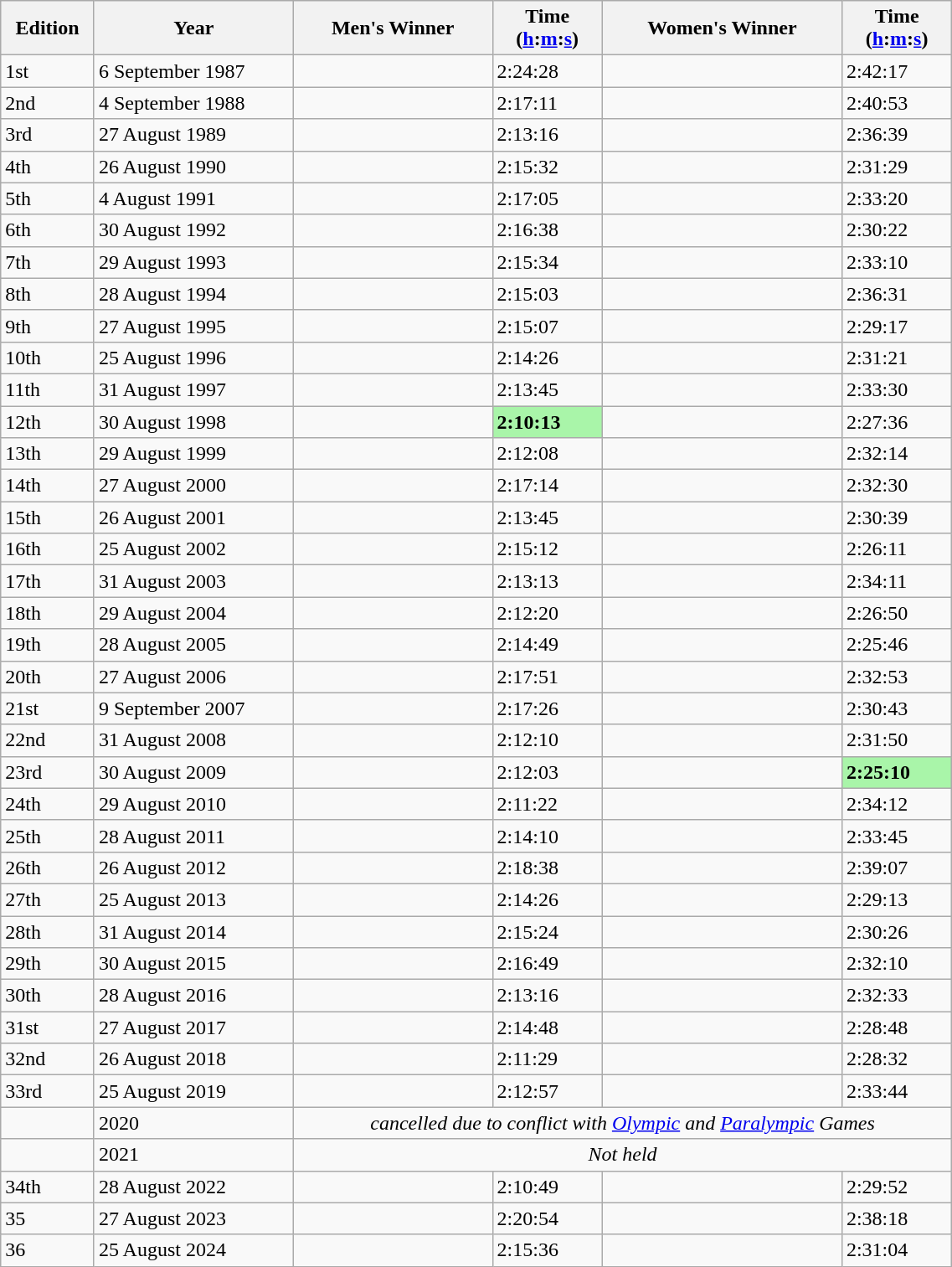<table class="wikitable" style=" text-align:left; font-size:100%;" width="60%">
<tr>
<th>Edition</th>
<th>Year</th>
<th>Men's Winner</th>
<th>Time<br>(<a href='#'>h</a>:<a href='#'>m</a>:<a href='#'>s</a>)</th>
<th>Women's Winner</th>
<th>Time<br>(<a href='#'>h</a>:<a href='#'>m</a>:<a href='#'>s</a>)</th>
</tr>
<tr>
<td>1st</td>
<td>6 September 1987</td>
<td></td>
<td>2:24:28</td>
<td></td>
<td>2:42:17</td>
</tr>
<tr>
<td>2nd</td>
<td>4 September 1988</td>
<td></td>
<td>2:17:11</td>
<td></td>
<td>2:40:53</td>
</tr>
<tr>
<td>3rd</td>
<td>27 August 1989</td>
<td></td>
<td>2:13:16</td>
<td></td>
<td>2:36:39</td>
</tr>
<tr>
<td>4th</td>
<td>26 August 1990</td>
<td></td>
<td>2:15:32</td>
<td></td>
<td>2:31:29</td>
</tr>
<tr>
<td>5th</td>
<td>4 August 1991</td>
<td></td>
<td>2:17:05</td>
<td></td>
<td>2:33:20</td>
</tr>
<tr>
<td>6th</td>
<td>30 August 1992</td>
<td></td>
<td>2:16:38</td>
<td></td>
<td>2:30:22</td>
</tr>
<tr>
<td>7th</td>
<td>29 August 1993</td>
<td></td>
<td>2:15:34</td>
<td></td>
<td>2:33:10</td>
</tr>
<tr>
<td>8th</td>
<td>28 August 1994</td>
<td></td>
<td>2:15:03</td>
<td></td>
<td>2:36:31</td>
</tr>
<tr>
<td>9th</td>
<td>27 August 1995</td>
<td></td>
<td>2:15:07</td>
<td></td>
<td>2:29:17</td>
</tr>
<tr>
<td>10th</td>
<td>25 August 1996</td>
<td></td>
<td>2:14:26</td>
<td></td>
<td>2:31:21</td>
</tr>
<tr>
<td>11th</td>
<td>31 August 1997</td>
<td></td>
<td>2:13:45</td>
<td></td>
<td>2:33:30</td>
</tr>
<tr>
<td>12th</td>
<td>30 August 1998</td>
<td></td>
<td bgcolor=#A9F5A9><strong>2:10:13</strong></td>
<td></td>
<td>2:27:36</td>
</tr>
<tr>
<td>13th</td>
<td>29 August 1999</td>
<td></td>
<td>2:12:08</td>
<td></td>
<td>2:32:14</td>
</tr>
<tr>
<td>14th</td>
<td>27 August 2000</td>
<td></td>
<td>2:17:14</td>
<td></td>
<td>2:32:30</td>
</tr>
<tr>
<td>15th</td>
<td>26 August 2001</td>
<td></td>
<td>2:13:45</td>
<td></td>
<td>2:30:39</td>
</tr>
<tr>
<td>16th</td>
<td>25 August 2002</td>
<td></td>
<td>2:15:12</td>
<td></td>
<td>2:26:11</td>
</tr>
<tr>
<td>17th</td>
<td>31 August 2003</td>
<td></td>
<td>2:13:13</td>
<td></td>
<td>2:34:11</td>
</tr>
<tr>
<td>18th</td>
<td>29 August 2004</td>
<td></td>
<td>2:12:20</td>
<td></td>
<td>2:26:50</td>
</tr>
<tr>
<td>19th</td>
<td>28 August 2005</td>
<td></td>
<td>2:14:49</td>
<td></td>
<td>2:25:46</td>
</tr>
<tr>
<td>20th</td>
<td>27 August 2006</td>
<td></td>
<td>2:17:51</td>
<td></td>
<td>2:32:53</td>
</tr>
<tr>
<td>21st</td>
<td>9 September 2007</td>
<td></td>
<td>2:17:26</td>
<td></td>
<td>2:30:43</td>
</tr>
<tr>
<td>22nd</td>
<td>31 August 2008</td>
<td></td>
<td>2:12:10</td>
<td></td>
<td>2:31:50</td>
</tr>
<tr>
<td>23rd</td>
<td>30 August 2009</td>
<td></td>
<td>2:12:03</td>
<td></td>
<td bgcolor=#A9F5A9><strong>2:25:10</strong></td>
</tr>
<tr>
<td>24th</td>
<td>29 August 2010</td>
<td></td>
<td>2:11:22</td>
<td></td>
<td>2:34:12</td>
</tr>
<tr>
<td>25th</td>
<td>28 August 2011</td>
<td></td>
<td>2:14:10</td>
<td></td>
<td>2:33:45</td>
</tr>
<tr>
<td>26th</td>
<td>26 August 2012</td>
<td></td>
<td>2:18:38</td>
<td></td>
<td>2:39:07</td>
</tr>
<tr>
<td>27th</td>
<td>25 August 2013</td>
<td></td>
<td>2:14:26</td>
<td></td>
<td>2:29:13</td>
</tr>
<tr>
<td>28th</td>
<td>31 August 2014</td>
<td></td>
<td>2:15:24</td>
<td></td>
<td>2:30:26</td>
</tr>
<tr>
<td>29th</td>
<td>30 August 2015</td>
<td></td>
<td>2:16:49</td>
<td></td>
<td>2:32:10</td>
</tr>
<tr>
<td>30th</td>
<td>28 August 2016</td>
<td></td>
<td>2:13:16</td>
<td></td>
<td>2:32:33</td>
</tr>
<tr>
<td>31st</td>
<td>27 August 2017</td>
<td></td>
<td>2:14:48</td>
<td></td>
<td>2:28:48</td>
</tr>
<tr>
<td>32nd</td>
<td>26 August 2018</td>
<td></td>
<td>2:11:29</td>
<td></td>
<td>2:28:32</td>
</tr>
<tr>
<td>33rd</td>
<td>25 August 2019</td>
<td></td>
<td>2:12:57</td>
<td></td>
<td>2:33:44</td>
</tr>
<tr>
<td></td>
<td align="left">2020</td>
<td colspan="4" align="center"><em>cancelled due to conflict with <a href='#'>Olympic</a> and <a href='#'>Paralympic</a> Games </em></td>
</tr>
<tr>
<td></td>
<td>2021</td>
<td colspan="4" align="center"><em>Not held</em></td>
</tr>
<tr>
<td>34th</td>
<td>28 August 2022</td>
<td></td>
<td>2:10:49</td>
<td></td>
<td>2:29:52</td>
</tr>
<tr>
<td>35</td>
<td>27 August 2023</td>
<td></td>
<td>2:20:54</td>
<td></td>
<td>2:38:18</td>
</tr>
<tr>
<td>36</td>
<td>25 August 2024</td>
<td></td>
<td>2:15:36</td>
<td></td>
<td>2:31:04</td>
</tr>
</table>
